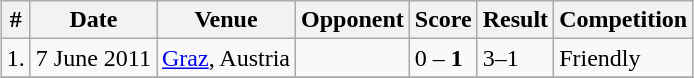<table class="wikitable" style="margin:auto;">
<tr>
<th>#</th>
<th>Date</th>
<th>Venue</th>
<th>Opponent</th>
<th>Score</th>
<th>Result</th>
<th>Competition</th>
</tr>
<tr>
<td>1.</td>
<td>7 June 2011</td>
<td><a href='#'>Graz</a>, Austria</td>
<td></td>
<td>0 – <strong>1</strong></td>
<td>3–1</td>
<td>Friendly</td>
</tr>
<tr>
</tr>
</table>
